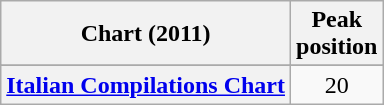<table class="wikitable sortable plainrowheaders" style="text-align:center">
<tr>
<th scope="col">Chart (2011)</th>
<th scope="col">Peak<br>position</th>
</tr>
<tr>
</tr>
<tr>
</tr>
<tr>
<th scope="row"><a href='#'>Italian Compilations Chart</a></th>
<td>20</td>
</tr>
</table>
